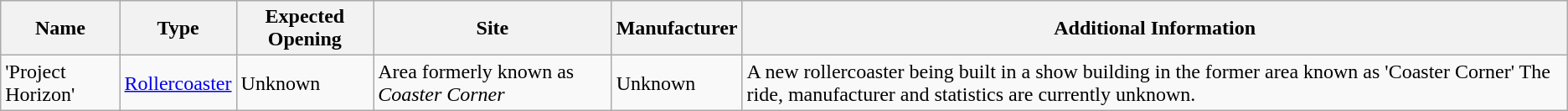<table class=wikitable>
<tr>
<th>Name</th>
<th>Type</th>
<th>Expected Opening</th>
<th>Site</th>
<th>Manufacturer</th>
<th>Additional Information</th>
</tr>
<tr>
<td>'Project Horizon'</td>
<td><a href='#'>Rollercoaster</a></td>
<td>Unknown</td>
<td>Area formerly known as <em>Coaster Corner</em></td>
<td>Unknown</td>
<td>A new rollercoaster being built in a show building in the former area known as 'Coaster Corner' The ride, manufacturer and statistics are currently unknown.</td>
</tr>
</table>
